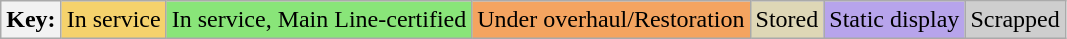<table class="wikitable">
<tr>
<th>Key:</th>
<td bgcolor=#F5D26C>In service</td>
<td bgcolor=#89E579>In service, Main Line-certified</td>
<td bgcolor=#f4a460>Under overhaul/Restoration</td>
<td bgcolor=#DED7B6>Stored</td>
<td bgcolor=#B7A4EB>Static display</td>
<td bgcolor=#cecece>Scrapped</td>
</tr>
</table>
